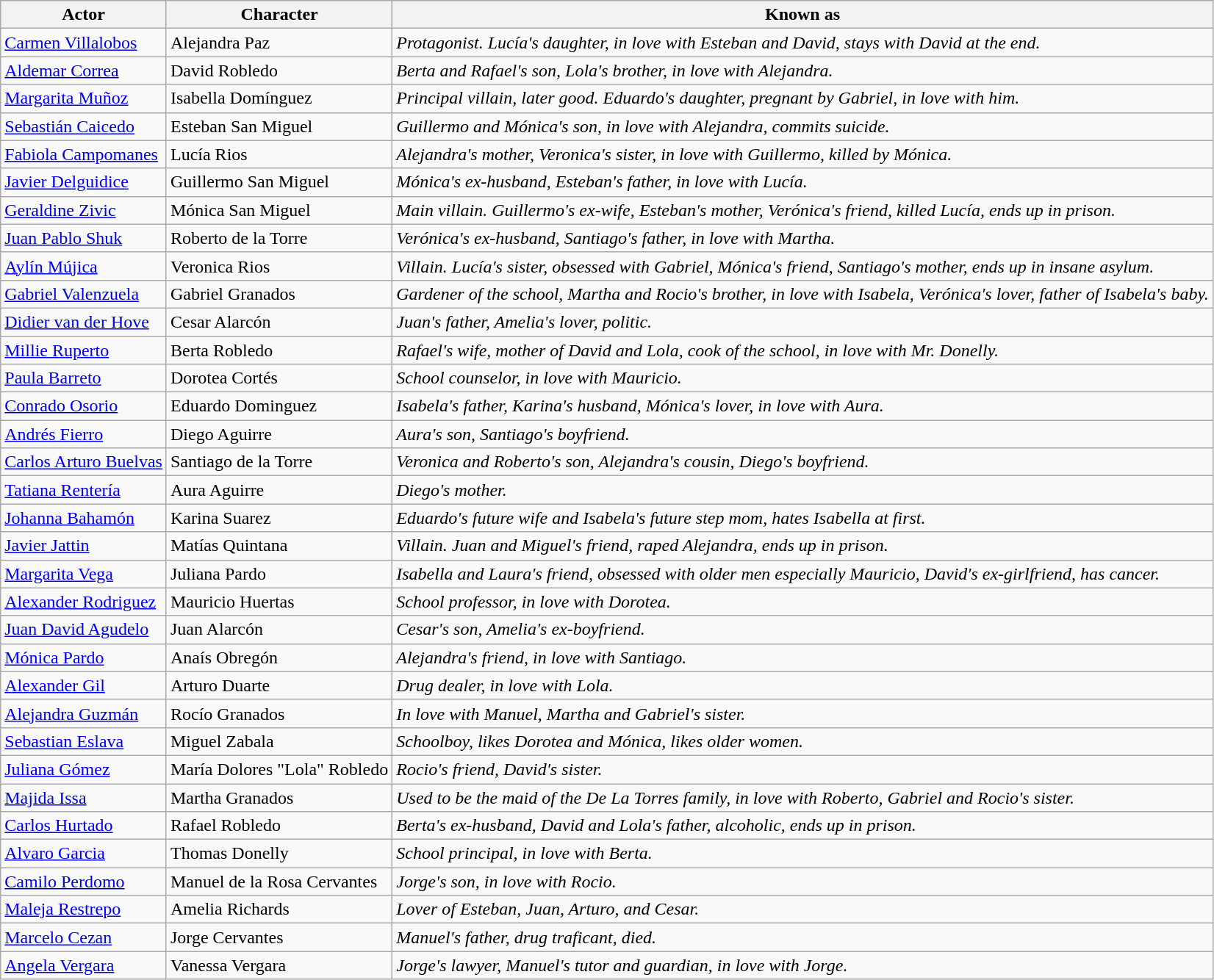<table class="wikitable">
<tr>
<th>Actor</th>
<th>Character</th>
<th>Known as</th>
</tr>
<tr>
<td><a href='#'>Carmen Villalobos</a></td>
<td>Alejandra Paz</td>
<td><em>Protagonist. Lucía's daughter, in love with Esteban and David, stays with David at the end.</em></td>
</tr>
<tr>
<td><a href='#'>Aldemar Correa</a></td>
<td>David Robledo</td>
<td><em>Berta and Rafael's son, Lola's brother, in love with Alejandra.</em></td>
</tr>
<tr>
<td><a href='#'>Margarita Muñoz</a></td>
<td>Isabella Domínguez</td>
<td><em>Principal villain, later good. Eduardo's daughter, pregnant by Gabriel, in love with him.</em></td>
</tr>
<tr>
<td><a href='#'>Sebastián Caicedo</a></td>
<td>Esteban San Miguel</td>
<td><em>Guillermo and Mónica's son, in love with Alejandra, commits suicide.</em></td>
</tr>
<tr>
<td><a href='#'>Fabiola Campomanes</a></td>
<td>Lucía Rios</td>
<td><em>Alejandra's mother, Veronica's sister, in love with Guillermo, killed by Mónica.</em></td>
</tr>
<tr>
<td><a href='#'>Javier Delguidice</a></td>
<td>Guillermo San Miguel</td>
<td><em>Mónica's ex-husband, Esteban's father, in love with Lucía.</em></td>
</tr>
<tr>
<td><a href='#'>Geraldine Zivic</a></td>
<td>Mónica San Miguel</td>
<td><em>Main villain. Guillermo's ex-wife, Esteban's mother, Verónica's friend, killed Lucía, ends up in prison.</em></td>
</tr>
<tr>
<td><a href='#'>Juan Pablo Shuk</a></td>
<td>Roberto de la Torre</td>
<td><em>Verónica's ex-husband, Santiago's father, in love with Martha.</em></td>
</tr>
<tr>
<td><a href='#'>Aylín Mújica</a></td>
<td>Veronica Rios</td>
<td><em>Villain. Lucía's sister, obsessed with Gabriel, Mónica's friend, Santiago's mother, ends up in insane asylum.</em></td>
</tr>
<tr>
<td><a href='#'>Gabriel Valenzuela</a></td>
<td>Gabriel Granados</td>
<td><em>Gardener of the school, Martha and Rocio's brother, in love with Isabela, Verónica's lover, father of Isabela's baby.</em></td>
</tr>
<tr>
<td><a href='#'>Didier van der Hove</a></td>
<td>Cesar Alarcón</td>
<td><em>Juan's father, Amelia's lover, politic.</em></td>
</tr>
<tr>
<td><a href='#'>Millie Ruperto</a></td>
<td>Berta Robledo</td>
<td><em>Rafael's wife, mother of David and Lola, cook of the school, in love with Mr. Donelly.</em></td>
</tr>
<tr>
<td><a href='#'>Paula Barreto</a></td>
<td>Dorotea Cortés</td>
<td><em>School counselor, in love with Mauricio.</em></td>
</tr>
<tr>
<td><a href='#'>Conrado Osorio</a></td>
<td>Eduardo Dominguez</td>
<td><em>Isabela's father, Karina's husband, Mónica's lover, in love with Aura.</em></td>
</tr>
<tr>
<td><a href='#'>Andrés Fierro</a></td>
<td>Diego Aguirre</td>
<td><em>Aura's son, Santiago's boyfriend.</em></td>
</tr>
<tr>
<td><a href='#'>Carlos Arturo Buelvas</a></td>
<td>Santiago de la Torre</td>
<td><em>Veronica and Roberto's son, Alejandra's cousin, Diego's boyfriend.</em></td>
</tr>
<tr>
<td><a href='#'>Tatiana Rentería</a></td>
<td>Aura Aguirre</td>
<td><em>Diego's mother.</em></td>
</tr>
<tr>
<td><a href='#'>Johanna Bahamón</a></td>
<td>Karina Suarez</td>
<td><em>Eduardo's future wife and Isabela's future step mom, hates Isabella at first.</em></td>
</tr>
<tr>
<td><a href='#'>Javier Jattin</a></td>
<td>Matías Quintana</td>
<td><em>Villain. Juan and Miguel's friend, raped Alejandra, ends up in prison.</em></td>
</tr>
<tr>
<td><a href='#'>Margarita Vega</a></td>
<td>Juliana Pardo</td>
<td><em>Isabella and Laura's friend, obsessed with older men especially Mauricio, David's ex-girlfriend, has cancer.</em></td>
</tr>
<tr>
<td><a href='#'>Alexander Rodriguez</a></td>
<td>Mauricio Huertas</td>
<td><em>School professor, in love with Dorotea.</em></td>
</tr>
<tr>
<td><a href='#'>Juan David Agudelo</a></td>
<td>Juan Alarcón</td>
<td><em>Cesar's son, Amelia's ex-boyfriend.</em></td>
</tr>
<tr>
<td><a href='#'>Mónica Pardo</a></td>
<td>Anaís Obregón</td>
<td><em>Alejandra's friend, in love with Santiago.</em></td>
</tr>
<tr>
<td><a href='#'>Alexander Gil</a></td>
<td>Arturo Duarte</td>
<td><em>Drug dealer, in love with Lola.</em></td>
</tr>
<tr>
<td><a href='#'>Alejandra Guzmán</a></td>
<td>Rocío Granados</td>
<td><em>In love with Manuel, Martha and Gabriel's sister.</em></td>
</tr>
<tr>
<td><a href='#'>Sebastian Eslava</a></td>
<td>Miguel Zabala</td>
<td><em>Schoolboy, likes Dorotea and Mónica, likes older women.</em></td>
</tr>
<tr>
<td><a href='#'>Juliana Gómez</a></td>
<td>María Dolores "Lola" Robledo</td>
<td><em>Rocio's friend, David's sister.</em></td>
</tr>
<tr>
<td><a href='#'>Majida Issa</a></td>
<td>Martha Granados</td>
<td><em>Used to be the maid of the De La Torres family, in love with Roberto, Gabriel and Rocio's sister.</em></td>
</tr>
<tr>
<td><a href='#'>Carlos Hurtado</a></td>
<td>Rafael Robledo</td>
<td><em>Berta's ex-husband, David and Lola's father, alcoholic, ends up in prison.</em></td>
</tr>
<tr>
<td><a href='#'>Alvaro Garcia</a></td>
<td>Thomas Donelly</td>
<td><em>School principal, in love with Berta.</em></td>
</tr>
<tr>
<td><a href='#'>Camilo Perdomo</a></td>
<td>Manuel de la Rosa Cervantes</td>
<td><em>Jorge's son, in love with Rocio.</em></td>
</tr>
<tr>
<td><a href='#'>Maleja Restrepo</a></td>
<td>Amelia Richards</td>
<td><em>Lover of Esteban, Juan, Arturo, and Cesar.</em></td>
</tr>
<tr>
<td><a href='#'>Marcelo Cezan</a></td>
<td>Jorge Cervantes</td>
<td><em>Manuel's father, drug traficant, died.</em></td>
</tr>
<tr>
<td><a href='#'>Angela Vergara</a></td>
<td>Vanessa Vergara</td>
<td><em>Jorge's lawyer, Manuel's tutor and guardian, in love with Jorge.</em></td>
</tr>
</table>
